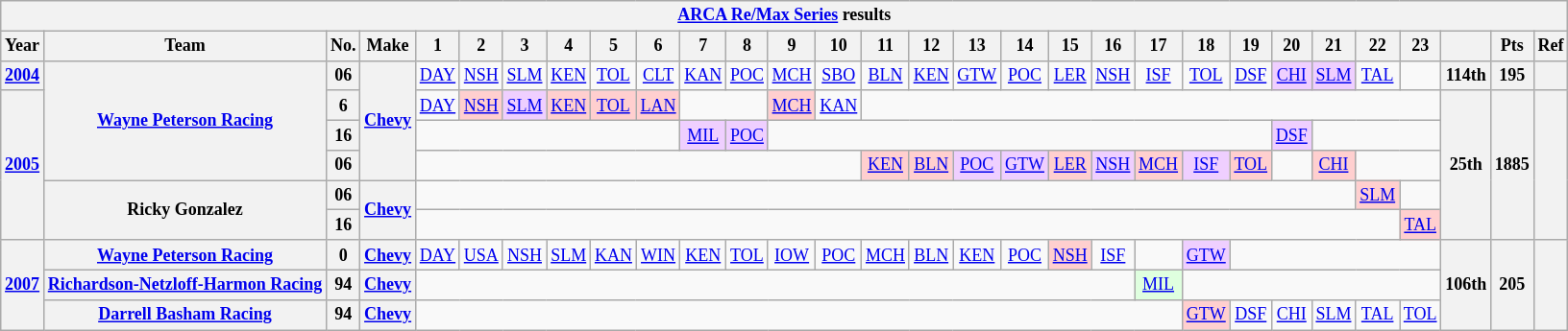<table class="wikitable" style="text-align:center; font-size:75%">
<tr>
<th colspan=30><a href='#'>ARCA Re/Max Series</a> results</th>
</tr>
<tr>
<th>Year</th>
<th>Team</th>
<th>No.</th>
<th>Make</th>
<th>1</th>
<th>2</th>
<th>3</th>
<th>4</th>
<th>5</th>
<th>6</th>
<th>7</th>
<th>8</th>
<th>9</th>
<th>10</th>
<th>11</th>
<th>12</th>
<th>13</th>
<th>14</th>
<th>15</th>
<th>16</th>
<th>17</th>
<th>18</th>
<th>19</th>
<th>20</th>
<th>21</th>
<th>22</th>
<th>23</th>
<th></th>
<th>Pts</th>
<th>Ref</th>
</tr>
<tr>
<th><a href='#'>2004</a></th>
<th rowspan=4><a href='#'>Wayne Peterson Racing</a></th>
<th>06</th>
<th rowspan=4><a href='#'>Chevy</a></th>
<td><a href='#'>DAY</a></td>
<td><a href='#'>NSH</a></td>
<td><a href='#'>SLM</a></td>
<td><a href='#'>KEN</a></td>
<td><a href='#'>TOL</a></td>
<td><a href='#'>CLT</a></td>
<td><a href='#'>KAN</a></td>
<td><a href='#'>POC</a></td>
<td><a href='#'>MCH</a></td>
<td><a href='#'>SBO</a></td>
<td><a href='#'>BLN</a></td>
<td><a href='#'>KEN</a></td>
<td><a href='#'>GTW</a></td>
<td><a href='#'>POC</a></td>
<td><a href='#'>LER</a></td>
<td><a href='#'>NSH</a></td>
<td><a href='#'>ISF</a></td>
<td><a href='#'>TOL</a></td>
<td><a href='#'>DSF</a></td>
<td style="background:#EFCFFF;"><a href='#'>CHI</a><br></td>
<td style="background:#EFCFFF;"><a href='#'>SLM</a><br></td>
<td><a href='#'>TAL</a></td>
<td></td>
<th>114th</th>
<th>195</th>
<th></th>
</tr>
<tr>
<th rowspan=5><a href='#'>2005</a></th>
<th>6</th>
<td><a href='#'>DAY</a></td>
<td style="background:#FFCFCF;"><a href='#'>NSH</a><br></td>
<td style="background:#EFCFFF;"><a href='#'>SLM</a><br></td>
<td style="background:#FFCFCF;"><a href='#'>KEN</a><br></td>
<td style="background:#FFCFCF;"><a href='#'>TOL</a><br></td>
<td style="background:#FFCFCF;"><a href='#'>LAN</a><br></td>
<td colspan=2></td>
<td style="background:#FFCFCF;"><a href='#'>MCH</a><br></td>
<td><a href='#'>KAN</a></td>
<td colspan=13></td>
<th rowspan=5>25th</th>
<th rowspan=5>1885</th>
<th rowspan=5></th>
</tr>
<tr>
<th>16</th>
<td colspan=6></td>
<td style="background:#EFCFFF;"><a href='#'>MIL</a><br></td>
<td style="background:#EFCFFF;"><a href='#'>POC</a><br></td>
<td colspan=11></td>
<td style="background:#EFCFFF;"><a href='#'>DSF</a><br></td>
<td colspan=3></td>
</tr>
<tr>
<th>06</th>
<td colspan=10></td>
<td style="background:#FFCFCF;"><a href='#'>KEN</a><br></td>
<td style="background:#FFCFCF;"><a href='#'>BLN</a><br></td>
<td style="background:#EFCFFF;"><a href='#'>POC</a><br></td>
<td style="background:#EFCFFF;"><a href='#'>GTW</a><br></td>
<td style="background:#FFCFCF;"><a href='#'>LER</a><br></td>
<td style="background:#EFCFFF;"><a href='#'>NSH</a><br></td>
<td style="background:#FFCFCF;"><a href='#'>MCH</a><br></td>
<td style="background:#EFCFFF;"><a href='#'>ISF</a><br></td>
<td style="background:#FFCFCF;"><a href='#'>TOL</a><br></td>
<td></td>
<td style="background:#FFCFCF;"><a href='#'>CHI</a><br></td>
<td colspan=2></td>
</tr>
<tr>
<th rowspan=2>Ricky Gonzalez</th>
<th>06</th>
<th rowspan=2><a href='#'>Chevy</a></th>
<td colspan=21></td>
<td style="background:#FFCFCF;"><a href='#'>SLM</a><br></td>
<td></td>
</tr>
<tr>
<th>16</th>
<td colspan=22></td>
<td style="background:#FFCFCF;"><a href='#'>TAL</a><br></td>
</tr>
<tr>
<th rowspan=3><a href='#'>2007</a></th>
<th><a href='#'>Wayne Peterson Racing</a></th>
<th>0</th>
<th><a href='#'>Chevy</a></th>
<td><a href='#'>DAY</a></td>
<td><a href='#'>USA</a></td>
<td><a href='#'>NSH</a></td>
<td><a href='#'>SLM</a></td>
<td><a href='#'>KAN</a></td>
<td><a href='#'>WIN</a></td>
<td><a href='#'>KEN</a></td>
<td><a href='#'>TOL</a></td>
<td><a href='#'>IOW</a></td>
<td><a href='#'>POC</a></td>
<td><a href='#'>MCH</a></td>
<td><a href='#'>BLN</a></td>
<td><a href='#'>KEN</a></td>
<td><a href='#'>POC</a></td>
<td style="background:#FFCFCF;"><a href='#'>NSH</a><br></td>
<td><a href='#'>ISF</a></td>
<td></td>
<td style="background:#EFCFFF;"><a href='#'>GTW</a><br></td>
<td colspan=5></td>
<th rowspan=3>106th</th>
<th rowspan=3>205</th>
<th rowspan=3></th>
</tr>
<tr>
<th><a href='#'>Richardson-Netzloff-Harmon Racing</a></th>
<th>94</th>
<th><a href='#'>Chevy</a></th>
<td colspan=16></td>
<td style="background:#DFFFDF;"><a href='#'>MIL</a><br></td>
<td colspan=6></td>
</tr>
<tr>
<th><a href='#'>Darrell Basham Racing</a></th>
<th>94</th>
<th><a href='#'>Chevy</a></th>
<td colspan=17></td>
<td style="background:#FFCFCF;"><a href='#'>GTW</a><br></td>
<td><a href='#'>DSF</a></td>
<td><a href='#'>CHI</a></td>
<td><a href='#'>SLM</a></td>
<td><a href='#'>TAL</a></td>
<td><a href='#'>TOL</a></td>
</tr>
</table>
